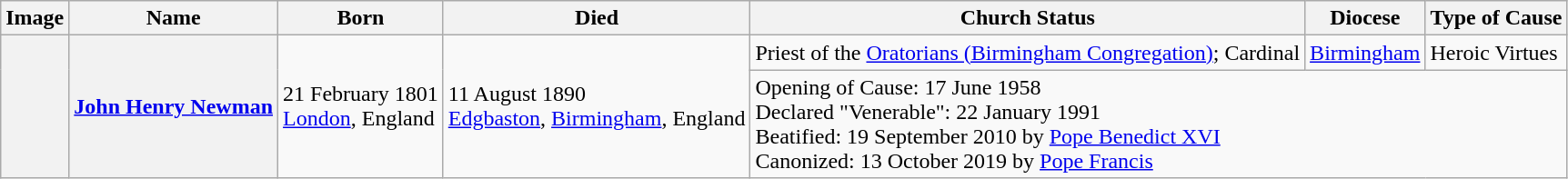<table class="wikitable">
<tr>
<th class="unportable">Image</th>
<th>Name</th>
<th>Born</th>
<th>Died</th>
<th>Church Status</th>
<th>Diocese</th>
<th>Type of Cause</th>
</tr>
<tr>
<th scope="row" rowspan="2"></th>
<th rowspan="2"><a href='#'>John Henry Newman</a></th>
<td rowspan="2">21 February 1801 <br><a href='#'>London</a>, England</td>
<td rowspan="2">11 August 1890 <br><a href='#'>Edgbaston</a>, <a href='#'>Birmingham</a>, England</td>
<td>Priest of the <a href='#'>Oratorians (Birmingham Congregation)</a>; Cardinal</td>
<td><a href='#'>Birmingham</a></td>
<td>Heroic Virtues</td>
</tr>
<tr>
<td colspan="3">Opening of Cause: 17 June 1958 <br>Declared "Venerable": 22 January 1991 <br>Beatified: 19 September 2010 by <a href='#'>Pope Benedict XVI</a> <br>Canonized: 13 October 2019 by <a href='#'>Pope Francis</a></td>
</tr>
</table>
